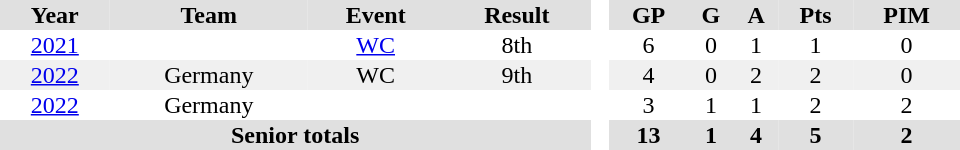<table border="0" cellpadding="1" cellspacing="0" style="text-align:center; width:40em">
<tr bgcolor="#e0e0e0">
<th>Year</th>
<th>Team</th>
<th>Event</th>
<th>Result</th>
<th rowspan="97" bgcolor="#ffffff"> </th>
<th>GP</th>
<th>G</th>
<th>A</th>
<th>Pts</th>
<th>PIM</th>
</tr>
<tr>
<td><a href='#'>2021</a></td>
<td></td>
<td><a href='#'>WC</a></td>
<td>8th</td>
<td>6</td>
<td>0</td>
<td>1</td>
<td>1</td>
<td>0</td>
</tr>
<tr bgcolor="#f0f0f0">
<td><a href='#'>2022</a></td>
<td>Germany</td>
<td>WC</td>
<td>9th</td>
<td>4</td>
<td>0</td>
<td>2</td>
<td>2</td>
<td>0</td>
</tr>
<tr>
<td><a href='#'>2022</a></td>
<td>Germany</td>
<td></td>
<td></td>
<td>3</td>
<td>1</td>
<td>1</td>
<td>2</td>
<td>2</td>
</tr>
<tr bgcolor="#e0e0e0">
<th colspan=4>Senior totals</th>
<th>13</th>
<th>1</th>
<th>4</th>
<th>5</th>
<th>2</th>
</tr>
</table>
